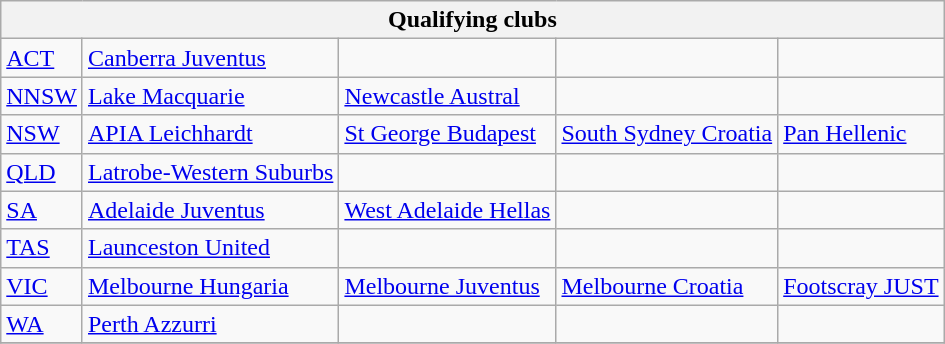<table class="wikitable">
<tr>
<th colspan=5>Qualifying clubs</th>
</tr>
<tr>
<td> <a href='#'>ACT</a></td>
<td><a href='#'>Canberra Juventus</a></td>
<td></td>
<td></td>
<td></td>
</tr>
<tr>
<td> <a href='#'>NNSW</a></td>
<td><a href='#'>Lake Macquarie</a></td>
<td><a href='#'>Newcastle Austral</a></td>
<td></td>
<td></td>
</tr>
<tr>
<td> <a href='#'>NSW</a></td>
<td><a href='#'>APIA Leichhardt</a></td>
<td><a href='#'>St George Budapest</a></td>
<td><a href='#'>South Sydney Croatia</a></td>
<td><a href='#'>Pan Hellenic</a></td>
</tr>
<tr>
<td> <a href='#'>QLD</a></td>
<td><a href='#'>Latrobe-Western Suburbs</a></td>
<td></td>
<td></td>
<td></td>
</tr>
<tr>
<td> <a href='#'>SA</a></td>
<td><a href='#'>Adelaide Juventus</a></td>
<td><a href='#'>West Adelaide Hellas</a></td>
<td></td>
<td></td>
</tr>
<tr>
<td> <a href='#'>TAS</a></td>
<td><a href='#'>Launceston United</a></td>
<td></td>
<td></td>
<td></td>
</tr>
<tr>
<td> <a href='#'>VIC</a></td>
<td><a href='#'>Melbourne Hungaria</a></td>
<td><a href='#'>Melbourne Juventus</a></td>
<td><a href='#'>Melbourne Croatia</a></td>
<td><a href='#'>Footscray JUST</a></td>
</tr>
<tr>
<td> <a href='#'>WA</a></td>
<td><a href='#'>Perth Azzurri</a></td>
<td></td>
<td></td>
<td></td>
</tr>
<tr>
</tr>
</table>
